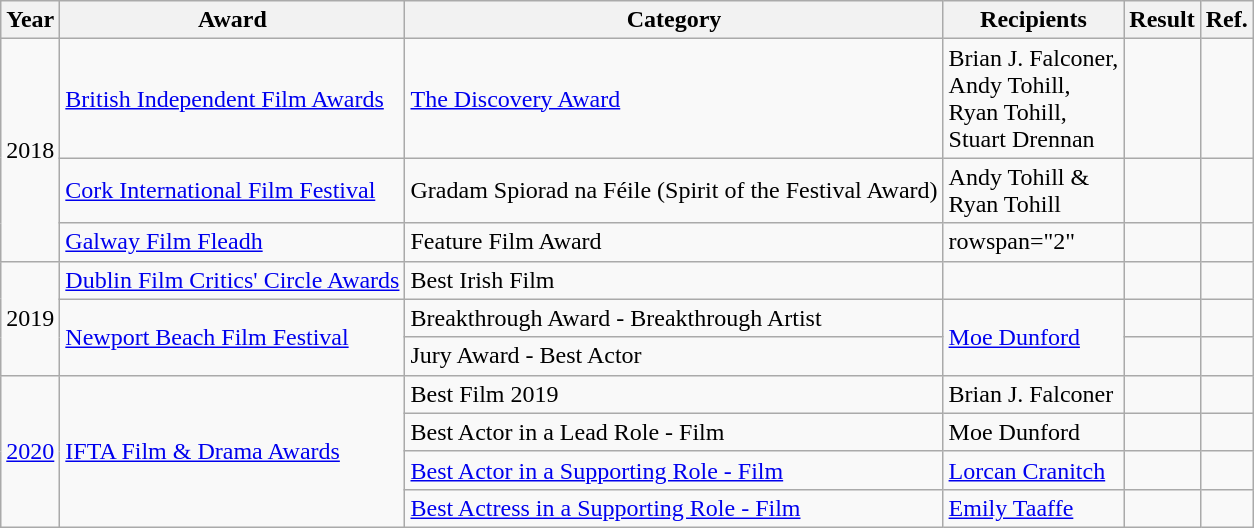<table class="wikitable">
<tr>
<th>Year</th>
<th>Award</th>
<th>Category</th>
<th>Recipients</th>
<th>Result</th>
<th>Ref.</th>
</tr>
<tr>
<td rowspan="3">2018</td>
<td><a href='#'>British Independent Film Awards</a></td>
<td><a href='#'>The Discovery Award</a></td>
<td>Brian J. Falconer,<br>Andy Tohill,<br>Ryan Tohill,<br>Stuart Drennan</td>
<td></td>
<td></td>
</tr>
<tr>
<td><a href='#'>Cork International Film Festival</a></td>
<td>Gradam Spiorad na Féile (Spirit of the Festival Award)</td>
<td>Andy Tohill &<br>Ryan Tohill</td>
<td></td>
<td></td>
</tr>
<tr>
<td><a href='#'>Galway Film Fleadh</a></td>
<td>Feature Film Award</td>
<td>rowspan="2" </td>
<td></td>
<td></td>
</tr>
<tr>
<td rowspan="3">2019</td>
<td><a href='#'>Dublin Film Critics' Circle Awards</a></td>
<td>Best Irish Film</td>
<td></td>
<td></td>
</tr>
<tr>
<td rowspan="2"><a href='#'>Newport Beach Film Festival</a></td>
<td>Breakthrough Award - Breakthrough Artist</td>
<td rowspan="2"><a href='#'>Moe Dunford</a></td>
<td></td>
<td></td>
</tr>
<tr>
<td>Jury Award - Best Actor</td>
<td></td>
<td></td>
</tr>
<tr>
<td rowspan="4"><a href='#'>2020</a></td>
<td rowspan="4"><a href='#'>IFTA Film & Drama Awards</a></td>
<td>Best Film 2019</td>
<td>Brian J. Falconer</td>
<td></td>
<td></td>
</tr>
<tr>
<td>Best Actor in a Lead Role - Film</td>
<td>Moe Dunford</td>
<td></td>
<td></td>
</tr>
<tr>
<td><a href='#'>Best Actor in a Supporting Role - Film</a></td>
<td><a href='#'>Lorcan Cranitch</a></td>
<td></td>
<td></td>
</tr>
<tr>
<td><a href='#'>Best Actress in a Supporting Role - Film</a></td>
<td><a href='#'>Emily Taaffe</a></td>
<td></td>
<td></td>
</tr>
</table>
